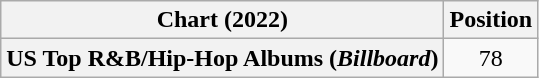<table class="wikitable sortable plainrowheaders" style="text-align:center">
<tr>
<th scope="col">Chart (2022)</th>
<th scope="col">Position</th>
</tr>
<tr>
<th scope="row">US Top R&B/Hip-Hop Albums (<em>Billboard</em>)</th>
<td>78</td>
</tr>
</table>
